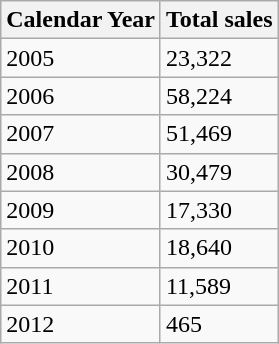<table class="wikitable">
<tr>
<th>Calendar Year</th>
<th>Total sales</th>
</tr>
<tr>
<td>2005</td>
<td>23,322</td>
</tr>
<tr>
<td>2006</td>
<td>58,224</td>
</tr>
<tr>
<td>2007</td>
<td>51,469</td>
</tr>
<tr>
<td>2008</td>
<td>30,479</td>
</tr>
<tr>
<td>2009</td>
<td>17,330</td>
</tr>
<tr>
<td>2010</td>
<td>18,640</td>
</tr>
<tr>
<td>2011</td>
<td>11,589</td>
</tr>
<tr>
<td>2012</td>
<td>465</td>
</tr>
</table>
